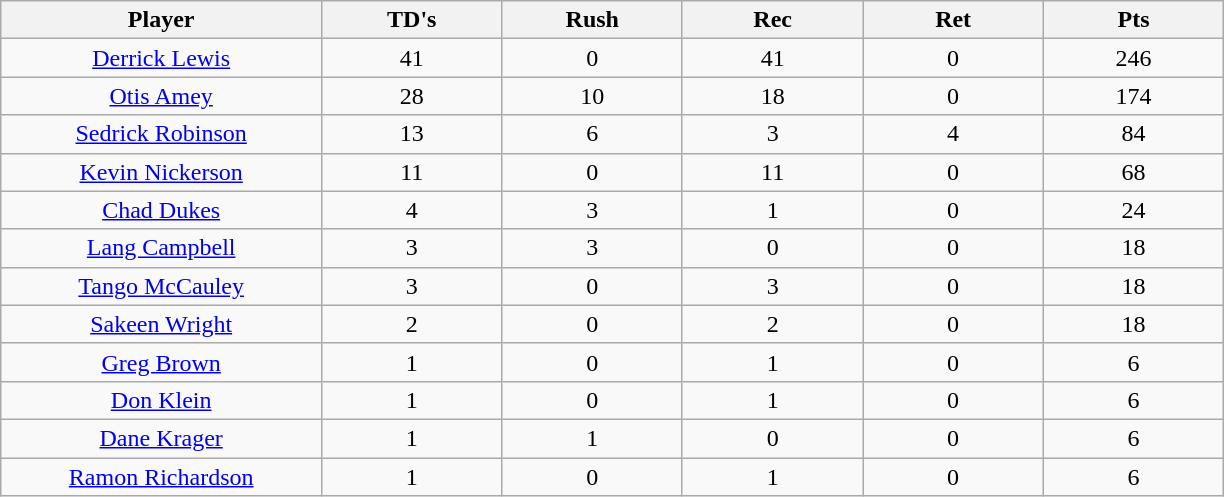<table class="wikitable sortable">
<tr>
<th bgcolor="#DDDDFF" width="16%">Player</th>
<th bgcolor="#DDDDFF" width="9%">TD's</th>
<th bgcolor="#DDDDFF" width="9%">Rush</th>
<th bgcolor="#DDDDFF" width="9%">Rec</th>
<th bgcolor="#DDDDFF" width="9%">Ret</th>
<th bgcolor="#DDDDFF" width="9%">Pts</th>
</tr>
<tr align="center">
<td><a href='#'>Derrick Lewis</a></td>
<td>41</td>
<td>0</td>
<td>41</td>
<td>0</td>
<td>246</td>
</tr>
<tr align="center">
<td><a href='#'>Otis Amey</a></td>
<td>28</td>
<td>10</td>
<td>18</td>
<td>0</td>
<td>174</td>
</tr>
<tr align="center">
<td><a href='#'>Sedrick Robinson</a></td>
<td>13</td>
<td>6</td>
<td>3</td>
<td>4</td>
<td>84</td>
</tr>
<tr align="center">
<td><a href='#'>Kevin Nickerson</a></td>
<td>11</td>
<td>0</td>
<td>11</td>
<td>0</td>
<td>68</td>
</tr>
<tr align="center">
<td><a href='#'>Chad Dukes</a></td>
<td>4</td>
<td>3</td>
<td>1</td>
<td>0</td>
<td>24</td>
</tr>
<tr align="center">
<td><a href='#'>Lang Campbell</a></td>
<td>3</td>
<td>3</td>
<td>0</td>
<td>0</td>
<td>18</td>
</tr>
<tr align="center">
<td><a href='#'>Tango McCauley</a></td>
<td>3</td>
<td>0</td>
<td>3</td>
<td>0</td>
<td>18</td>
</tr>
<tr align="center">
<td><a href='#'>Sakeen Wright</a></td>
<td>2</td>
<td>0</td>
<td>2</td>
<td>0</td>
<td>18</td>
</tr>
<tr align="center">
<td><a href='#'>Greg Brown</a></td>
<td>1</td>
<td>0</td>
<td>1</td>
<td>0</td>
<td>6</td>
</tr>
<tr align="center">
<td><a href='#'>Don Klein</a></td>
<td>1</td>
<td>0</td>
<td>1</td>
<td>0</td>
<td>6</td>
</tr>
<tr align="center">
<td><a href='#'>Dane Krager</a></td>
<td>1</td>
<td>1</td>
<td>0</td>
<td>0</td>
<td>6</td>
</tr>
<tr align="center">
<td><a href='#'>Ramon Richardson</a></td>
<td>1</td>
<td>0</td>
<td>1</td>
<td>0</td>
<td>6</td>
</tr>
</table>
